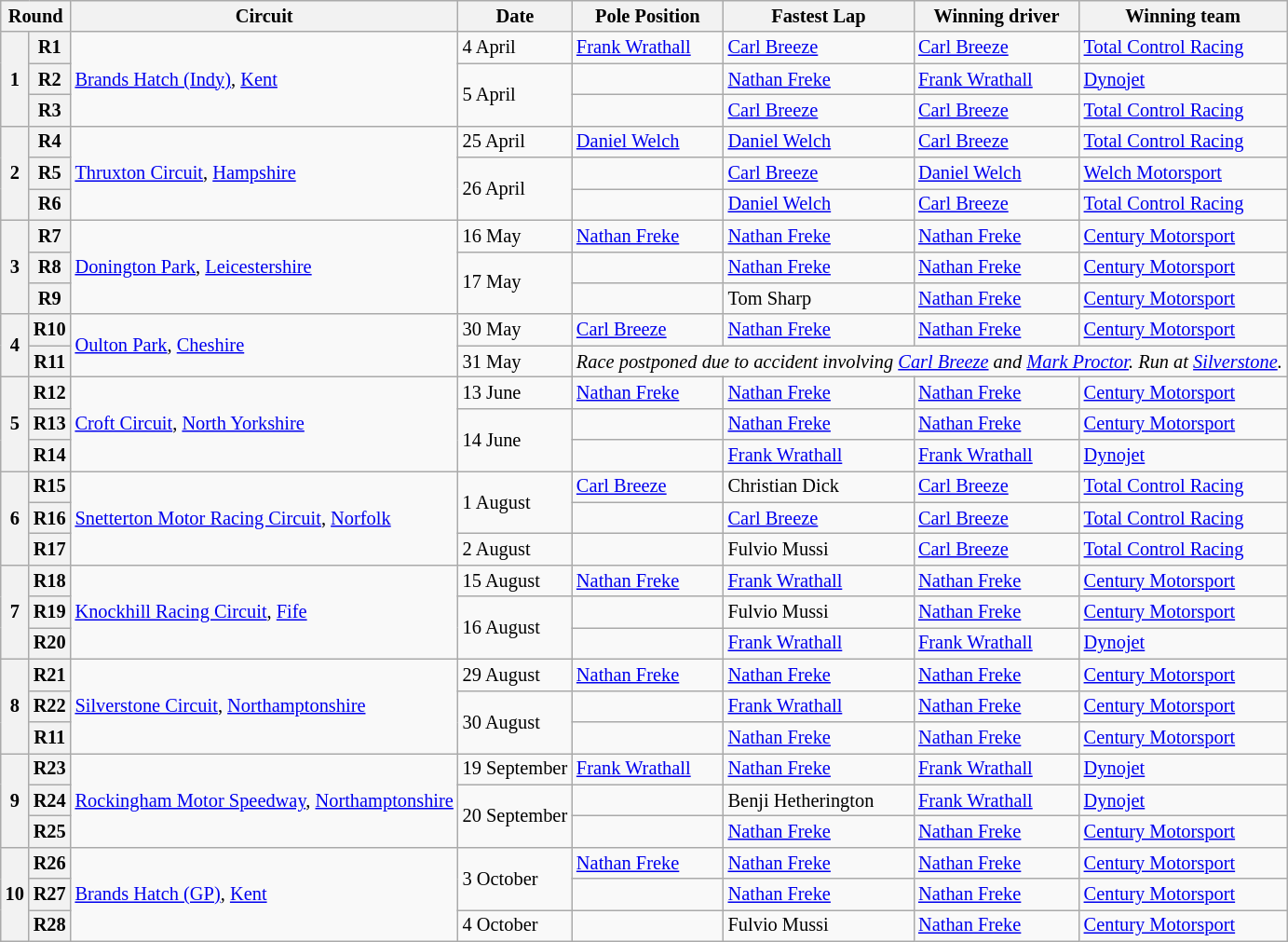<table class="wikitable" style="font-size: 85%">
<tr>
<th colspan=2>Round</th>
<th>Circuit</th>
<th>Date</th>
<th>Pole Position</th>
<th>Fastest Lap</th>
<th>Winning driver</th>
<th>Winning team</th>
</tr>
<tr>
<th rowspan=3>1</th>
<th>R1</th>
<td rowspan=3><a href='#'>Brands Hatch (Indy)</a>, <a href='#'>Kent</a></td>
<td>4 April</td>
<td> <a href='#'>Frank Wrathall</a></td>
<td> <a href='#'>Carl Breeze</a></td>
<td> <a href='#'>Carl Breeze</a></td>
<td><a href='#'>Total Control Racing</a></td>
</tr>
<tr>
<th>R2</th>
<td rowspan=2>5 April</td>
<td></td>
<td> <a href='#'>Nathan Freke</a></td>
<td> <a href='#'>Frank Wrathall</a></td>
<td><a href='#'>Dynojet</a></td>
</tr>
<tr>
<th>R3</th>
<td></td>
<td> <a href='#'>Carl Breeze</a></td>
<td> <a href='#'>Carl Breeze</a></td>
<td><a href='#'>Total Control Racing</a></td>
</tr>
<tr>
<th rowspan=3>2</th>
<th>R4</th>
<td rowspan=3><a href='#'>Thruxton Circuit</a>, <a href='#'>Hampshire</a></td>
<td>25 April</td>
<td> <a href='#'>Daniel Welch</a></td>
<td> <a href='#'>Daniel Welch</a></td>
<td> <a href='#'>Carl Breeze</a></td>
<td><a href='#'>Total Control Racing</a></td>
</tr>
<tr>
<th>R5</th>
<td rowspan=2>26 April</td>
<td></td>
<td> <a href='#'>Carl Breeze</a></td>
<td> <a href='#'>Daniel Welch</a></td>
<td><a href='#'>Welch Motorsport</a></td>
</tr>
<tr>
<th>R6</th>
<td></td>
<td> <a href='#'>Daniel Welch</a></td>
<td> <a href='#'>Carl Breeze</a></td>
<td><a href='#'>Total Control Racing</a></td>
</tr>
<tr>
<th rowspan=3>3</th>
<th>R7</th>
<td rowspan=3><a href='#'>Donington Park</a>, <a href='#'>Leicestershire</a></td>
<td>16 May</td>
<td> <a href='#'>Nathan Freke</a></td>
<td> <a href='#'>Nathan Freke</a></td>
<td> <a href='#'>Nathan Freke</a></td>
<td><a href='#'>Century Motorsport</a></td>
</tr>
<tr>
<th>R8</th>
<td rowspan=2>17 May</td>
<td></td>
<td> <a href='#'>Nathan Freke</a></td>
<td> <a href='#'>Nathan Freke</a></td>
<td><a href='#'>Century Motorsport</a></td>
</tr>
<tr>
<th>R9</th>
<td></td>
<td> Tom Sharp</td>
<td> <a href='#'>Nathan Freke</a></td>
<td><a href='#'>Century Motorsport</a></td>
</tr>
<tr>
<th rowspan=2>4</th>
<th>R10</th>
<td rowspan=2><a href='#'>Oulton Park</a>, <a href='#'>Cheshire</a></td>
<td>30 May</td>
<td> <a href='#'>Carl Breeze</a></td>
<td> <a href='#'>Nathan Freke</a></td>
<td> <a href='#'>Nathan Freke</a></td>
<td><a href='#'>Century Motorsport</a></td>
</tr>
<tr>
<th>R11</th>
<td>31 May</td>
<td colspan=4 align=center><em>Race postponed due to accident involving <a href='#'>Carl Breeze</a> and <a href='#'>Mark Proctor</a>. Run at <a href='#'>Silverstone</a>.</em></td>
</tr>
<tr>
<th rowspan=3>5</th>
<th>R12</th>
<td rowspan=3><a href='#'>Croft Circuit</a>, <a href='#'>North Yorkshire</a></td>
<td>13 June</td>
<td> <a href='#'>Nathan Freke</a></td>
<td> <a href='#'>Nathan Freke</a></td>
<td> <a href='#'>Nathan Freke</a></td>
<td><a href='#'>Century Motorsport</a></td>
</tr>
<tr>
<th>R13</th>
<td rowspan=2>14 June</td>
<td></td>
<td> <a href='#'>Nathan Freke</a></td>
<td> <a href='#'>Nathan Freke</a></td>
<td><a href='#'>Century Motorsport</a></td>
</tr>
<tr>
<th>R14</th>
<td></td>
<td> <a href='#'>Frank Wrathall</a></td>
<td> <a href='#'>Frank Wrathall</a></td>
<td><a href='#'>Dynojet</a></td>
</tr>
<tr>
<th rowspan=3>6</th>
<th>R15</th>
<td rowspan=3><a href='#'>Snetterton Motor Racing Circuit</a>, <a href='#'>Norfolk</a></td>
<td rowspan=2>1 August</td>
<td> <a href='#'>Carl Breeze</a></td>
<td> Christian Dick</td>
<td> <a href='#'>Carl Breeze</a></td>
<td><a href='#'>Total Control Racing</a></td>
</tr>
<tr>
<th>R16</th>
<td></td>
<td> <a href='#'>Carl Breeze</a></td>
<td> <a href='#'>Carl Breeze</a></td>
<td><a href='#'>Total Control Racing</a></td>
</tr>
<tr>
<th>R17</th>
<td>2 August</td>
<td></td>
<td> Fulvio Mussi</td>
<td> <a href='#'>Carl Breeze</a></td>
<td><a href='#'>Total Control Racing</a></td>
</tr>
<tr>
<th rowspan=3>7</th>
<th>R18</th>
<td rowspan=3><a href='#'>Knockhill Racing Circuit</a>, <a href='#'>Fife</a></td>
<td>15 August</td>
<td> <a href='#'>Nathan Freke</a></td>
<td> <a href='#'>Frank Wrathall</a></td>
<td> <a href='#'>Nathan Freke</a></td>
<td><a href='#'>Century Motorsport</a></td>
</tr>
<tr>
<th>R19</th>
<td rowspan=2>16 August</td>
<td></td>
<td> Fulvio Mussi</td>
<td> <a href='#'>Nathan Freke</a></td>
<td><a href='#'>Century Motorsport</a></td>
</tr>
<tr>
<th>R20</th>
<td></td>
<td> <a href='#'>Frank Wrathall</a></td>
<td> <a href='#'>Frank Wrathall</a></td>
<td><a href='#'>Dynojet</a></td>
</tr>
<tr>
<th rowspan=3>8</th>
<th>R21</th>
<td rowspan=3><a href='#'>Silverstone Circuit</a>, <a href='#'>Northamptonshire</a></td>
<td>29 August</td>
<td> <a href='#'>Nathan Freke</a></td>
<td> <a href='#'>Nathan Freke</a></td>
<td> <a href='#'>Nathan Freke</a></td>
<td><a href='#'>Century Motorsport</a></td>
</tr>
<tr>
<th>R22</th>
<td rowspan=2>30 August</td>
<td></td>
<td> <a href='#'>Frank Wrathall</a></td>
<td> <a href='#'>Nathan Freke</a></td>
<td><a href='#'>Century Motorsport</a></td>
</tr>
<tr>
<th>R11</th>
<td></td>
<td> <a href='#'>Nathan Freke</a></td>
<td> <a href='#'>Nathan Freke</a></td>
<td><a href='#'>Century Motorsport</a></td>
</tr>
<tr>
<th rowspan=3>9</th>
<th>R23</th>
<td rowspan=3><a href='#'>Rockingham Motor Speedway</a>, <a href='#'>Northamptonshire</a></td>
<td>19 September</td>
<td> <a href='#'>Frank Wrathall</a></td>
<td> <a href='#'>Nathan Freke</a></td>
<td> <a href='#'>Frank Wrathall</a></td>
<td><a href='#'>Dynojet</a></td>
</tr>
<tr>
<th>R24</th>
<td rowspan=2>20 September</td>
<td></td>
<td> Benji Hetherington</td>
<td> <a href='#'>Frank Wrathall</a></td>
<td><a href='#'>Dynojet</a></td>
</tr>
<tr>
<th>R25</th>
<td></td>
<td> <a href='#'>Nathan Freke</a></td>
<td> <a href='#'>Nathan Freke</a></td>
<td><a href='#'>Century Motorsport</a></td>
</tr>
<tr>
<th rowspan=3>10</th>
<th>R26</th>
<td rowspan=3><a href='#'>Brands Hatch (GP)</a>, <a href='#'>Kent</a></td>
<td rowspan=2>3 October</td>
<td> <a href='#'>Nathan Freke</a></td>
<td> <a href='#'>Nathan Freke</a></td>
<td> <a href='#'>Nathan Freke</a></td>
<td><a href='#'>Century Motorsport</a></td>
</tr>
<tr>
<th>R27</th>
<td></td>
<td> <a href='#'>Nathan Freke</a></td>
<td> <a href='#'>Nathan Freke</a></td>
<td><a href='#'>Century Motorsport</a></td>
</tr>
<tr>
<th>R28</th>
<td>4 October</td>
<td></td>
<td> Fulvio Mussi</td>
<td> <a href='#'>Nathan Freke</a></td>
<td><a href='#'>Century Motorsport</a></td>
</tr>
</table>
